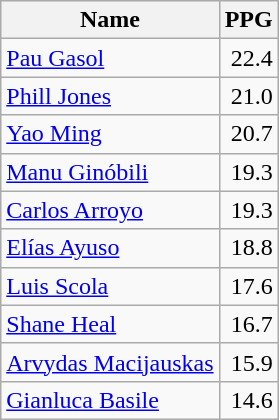<table class=wikitable>
<tr>
<th>Name</th>
<th>PPG</th>
</tr>
<tr>
<td> <a href='#'>Pau Gasol</a></td>
<td align=right>22.4</td>
</tr>
<tr>
<td> <a href='#'>Phill Jones</a></td>
<td align=right>21.0</td>
</tr>
<tr>
<td> <a href='#'>Yao Ming</a></td>
<td align=right>20.7</td>
</tr>
<tr>
<td> <a href='#'>Manu Ginóbili</a></td>
<td align=right>19.3</td>
</tr>
<tr>
<td> <a href='#'>Carlos Arroyo</a></td>
<td align=right>19.3</td>
</tr>
<tr>
<td> <a href='#'>Elías Ayuso</a></td>
<td align=right>18.8</td>
</tr>
<tr>
<td> <a href='#'>Luis Scola</a></td>
<td align=right>17.6</td>
</tr>
<tr>
<td> <a href='#'>Shane Heal</a></td>
<td align=right>16.7</td>
</tr>
<tr>
<td> <a href='#'>Arvydas Macijauskas</a></td>
<td align=right>15.9</td>
</tr>
<tr>
<td> <a href='#'>Gianluca Basile</a></td>
<td align=right>14.6</td>
</tr>
</table>
